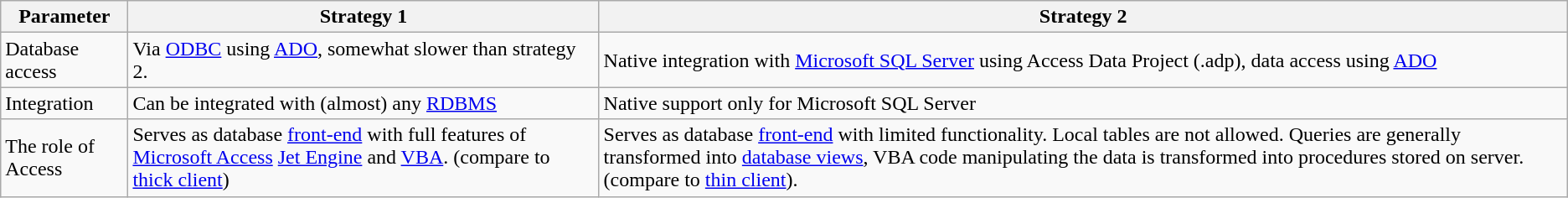<table class="wikitable">
<tr>
<th>Parameter</th>
<th>Strategy 1</th>
<th>Strategy 2</th>
</tr>
<tr>
<td>Database access</td>
<td>Via <a href='#'>ODBC</a> using <a href='#'>ADO</a>, somewhat slower than strategy 2.</td>
<td>Native integration with <a href='#'>Microsoft SQL Server</a> using Access Data Project (.adp), data access using <a href='#'>ADO</a></td>
</tr>
<tr>
<td>Integration</td>
<td>Can be integrated with (almost) any <a href='#'>RDBMS</a></td>
<td>Native support only for Microsoft SQL Server</td>
</tr>
<tr>
<td>The role of Access</td>
<td>Serves as database <a href='#'>front-end</a> with full features of <a href='#'>Microsoft Access</a> <a href='#'>Jet Engine</a> and <a href='#'>VBA</a>. (compare to <a href='#'>thick client</a>)</td>
<td>Serves as database <a href='#'>front-end</a> with limited functionality. Local tables are not allowed. Queries are generally transformed into <a href='#'>database views</a>, VBA code manipulating the data is transformed into procedures stored on server. (compare to <a href='#'>thin client</a>).</td>
</tr>
</table>
